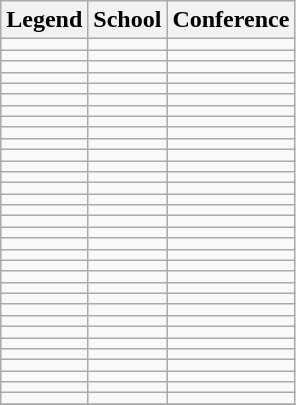<table class="wikitable sortable" width=0%>
<tr>
<th width=0%>Legend</th>
<th width=0%>School</th>
<th width=0%>Conference</th>
</tr>
<tr>
<td></td>
<td></td>
<td></td>
</tr>
<tr>
<td></td>
<td></td>
<td></td>
</tr>
<tr>
<td></td>
<td></td>
<td></td>
</tr>
<tr>
<td></td>
<td></td>
<td></td>
</tr>
<tr>
<td></td>
<td></td>
<td></td>
</tr>
<tr>
<td></td>
<td></td>
<td></td>
</tr>
<tr>
<td></td>
<td></td>
<td></td>
</tr>
<tr>
<td></td>
<td></td>
<td></td>
</tr>
<tr>
<td></td>
<td></td>
<td></td>
</tr>
<tr>
<td></td>
<td></td>
<td></td>
</tr>
<tr>
<td></td>
<td></td>
<td></td>
</tr>
<tr>
<td></td>
<td></td>
<td></td>
</tr>
<tr>
<td></td>
<td></td>
<td></td>
</tr>
<tr>
<td></td>
<td></td>
<td></td>
</tr>
<tr>
<td></td>
<td></td>
<td></td>
</tr>
<tr>
<td></td>
<td></td>
<td></td>
</tr>
<tr>
<td></td>
<td></td>
<td></td>
</tr>
<tr>
<td></td>
<td></td>
<td></td>
</tr>
<tr>
<td></td>
<td></td>
<td></td>
</tr>
<tr>
<td></td>
<td></td>
<td></td>
</tr>
<tr>
<td></td>
<td></td>
<td></td>
</tr>
<tr>
<td></td>
<td></td>
<td></td>
</tr>
<tr>
<td></td>
<td></td>
<td></td>
</tr>
<tr>
<td></td>
<td></td>
<td></td>
</tr>
<tr>
<td></td>
<td></td>
<td></td>
</tr>
<tr>
<td></td>
<td></td>
<td></td>
</tr>
<tr>
<td></td>
<td></td>
<td></td>
</tr>
<tr>
<td></td>
<td></td>
<td></td>
</tr>
<tr>
<td></td>
<td></td>
<td></td>
</tr>
<tr>
<td></td>
<td></td>
<td></td>
</tr>
<tr>
<td></td>
<td></td>
<td></td>
</tr>
<tr>
<td></td>
<td></td>
<td></td>
</tr>
<tr>
<td></td>
<td></td>
<td></td>
</tr>
<tr>
</tr>
</table>
